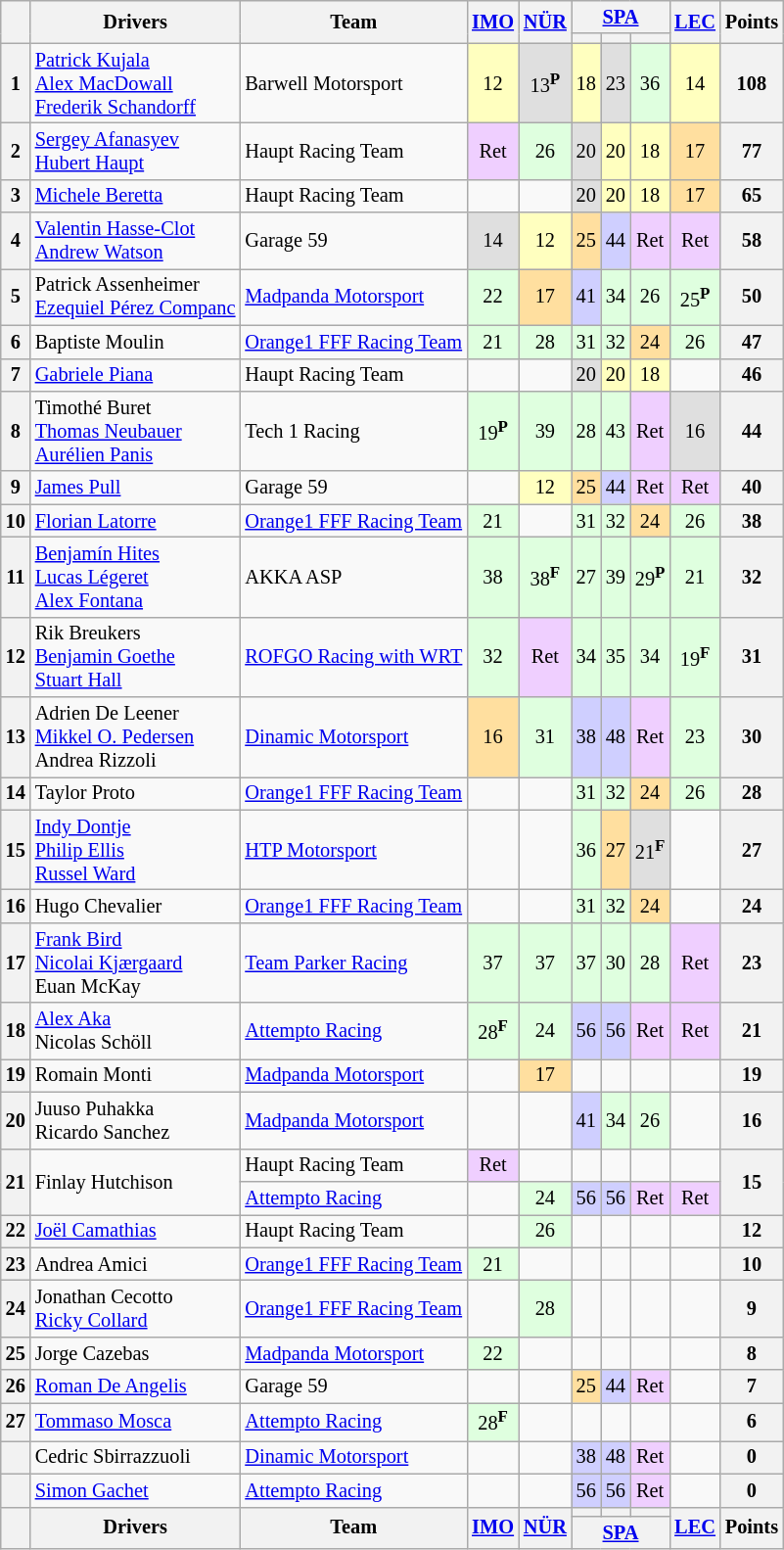<table class="wikitable" style="font-size:85%; text-align:center;">
<tr>
<th rowspan=2></th>
<th rowspan=2>Drivers</th>
<th rowspan=2>Team</th>
<th rowspan=2><a href='#'>IMO</a><br></th>
<th rowspan=2><a href='#'>NÜR</a><br></th>
<th colspan=3><a href='#'>SPA</a><br></th>
<th rowspan=2><a href='#'>LEC</a><br></th>
<th rowspan=2>Points</th>
</tr>
<tr>
<th></th>
<th></th>
<th></th>
</tr>
<tr>
<th>1</th>
<td align=left> <a href='#'>Patrick Kujala</a><br> <a href='#'>Alex MacDowall</a><br> <a href='#'>Frederik Schandorff</a></td>
<td align=left> Barwell Motorsport</td>
<td style="background:#ffffbf;">12</td>
<td style="background:#dfdfdf;">13<sup><strong>P</strong></sup></td>
<td style="background:#ffffbf;">18</td>
<td style="background:#dfdfdf;">23</td>
<td style="background:#dfffdf;">36</td>
<td style="background:#ffffbf;">14</td>
<th>108</th>
</tr>
<tr>
<th>2</th>
<td align=left> <a href='#'>Sergey Afanasyev</a><br> <a href='#'>Hubert Haupt</a></td>
<td align=left> Haupt Racing Team</td>
<td style="background:#efcfff;">Ret</td>
<td style="background:#dfffdf;">26</td>
<td style="background:#dfdfdf;">20</td>
<td style="background:#ffffbf;">20</td>
<td style="background:#ffffbf;">18</td>
<td style="background:#ffdf9f;">17</td>
<th>77</th>
</tr>
<tr>
<th>3</th>
<td align=left> <a href='#'>Michele Beretta</a></td>
<td align=left> Haupt Racing Team</td>
<td></td>
<td></td>
<td style="background:#dfdfdf;">20</td>
<td style="background:#ffffbf;">20</td>
<td style="background:#ffffbf;">18</td>
<td style="background:#ffdf9f;">17</td>
<th>65</th>
</tr>
<tr>
<th>4</th>
<td align=left> <a href='#'>Valentin Hasse-Clot</a><br> <a href='#'>Andrew Watson</a></td>
<td align=left> Garage 59</td>
<td style="background:#dfdfdf;">14</td>
<td style="background:#ffffbf;">12</td>
<td style="background:#ffdf9f;">25</td>
<td style="background:#cfcfff;">44</td>
<td style="background:#efcfff;">Ret</td>
<td style="background:#efcfff;">Ret</td>
<th>58</th>
</tr>
<tr>
<th>5</th>
<td align=left> Patrick Assenheimer<br> <a href='#'>Ezequiel Pérez Companc</a></td>
<td align=left> <a href='#'>Madpanda Motorsport</a></td>
<td style="background:#dfffdf;">22</td>
<td style="background:#ffdf9f;">17</td>
<td style="background:#cfcfff;">41</td>
<td style="background:#dfffdf;">34</td>
<td style="background:#dfffdf;">26</td>
<td style="background:#dfffdf;">25<sup><strong>P</strong></sup></td>
<th>50</th>
</tr>
<tr>
<th>6</th>
<td align=left> Baptiste Moulin</td>
<td align=left> <a href='#'>Orange1 FFF Racing Team</a></td>
<td style="background:#dfffdf;">21</td>
<td style="background:#dfffdf;">28</td>
<td style="background:#dfffdf;">31</td>
<td style="background:#dfffdf;">32</td>
<td style="background:#ffdf9f;">24</td>
<td style="background:#dfffdf;">26</td>
<th>47</th>
</tr>
<tr>
<th>7</th>
<td align=left> <a href='#'>Gabriele Piana</a></td>
<td align=left> Haupt Racing Team</td>
<td></td>
<td></td>
<td style="background:#dfdfdf;">20</td>
<td style="background:#ffffbf;">20</td>
<td style="background:#ffffbf;">18</td>
<td></td>
<th>46</th>
</tr>
<tr>
<th>8</th>
<td align=left> Timothé Buret<br> <a href='#'>Thomas Neubauer</a><br> <a href='#'>Aurélien Panis</a></td>
<td align=left> Tech 1 Racing</td>
<td style="background:#dfffdf;">19<sup><strong>P</strong></sup></td>
<td style="background:#dfffdf;">39</td>
<td style="background:#dfffdf;">28</td>
<td style="background:#dfffdf;">43</td>
<td style="background:#efcfff;">Ret</td>
<td style="background:#dfdfdf;">16</td>
<th>44</th>
</tr>
<tr>
<th>9</th>
<td align=left> <a href='#'>James Pull</a></td>
<td align=left> Garage 59</td>
<td></td>
<td style="background:#ffffbf;">12</td>
<td style="background:#ffdf9f;">25</td>
<td style="background:#cfcfff;">44</td>
<td style="background:#efcfff;">Ret</td>
<td style="background:#efcfff;">Ret</td>
<th>40</th>
</tr>
<tr>
<th>10</th>
<td align=left> <a href='#'>Florian Latorre</a></td>
<td align=left> <a href='#'>Orange1 FFF Racing Team</a></td>
<td style="background:#dfffdf;">21</td>
<td></td>
<td style="background:#dfffdf;">31</td>
<td style="background:#dfffdf;">32</td>
<td style="background:#ffdf9f;">24</td>
<td style="background:#dfffdf;">26</td>
<th>38</th>
</tr>
<tr>
<th>11</th>
<td align=left> <a href='#'>Benjamín Hites</a><br> <a href='#'>Lucas Légeret</a><br> <a href='#'>Alex Fontana</a></td>
<td align=left> AKKA ASP</td>
<td style="background:#dfffdf;">38</td>
<td style="background:#dfffdf;">38<sup><strong>F</strong></sup></td>
<td style="background:#dfffdf;">27</td>
<td style="background:#dfffdf;">39</td>
<td style="background:#dfffdf;">29<sup><strong>P</strong></sup></td>
<td style="background:#dfffdf;">21</td>
<th>32</th>
</tr>
<tr>
<th>12</th>
<td align=left> Rik Breukers<br> <a href='#'>Benjamin Goethe</a><br> <a href='#'>Stuart Hall</a></td>
<td align=left> <a href='#'>ROFGO Racing with WRT</a></td>
<td style="background:#dfffdf;">32</td>
<td style="background:#efcfff;">Ret</td>
<td style="background:#dfffdf;">34</td>
<td style="background:#dfffdf;">35</td>
<td style="background:#dfffdf;">34</td>
<td style="background:#dfffdf;">19<sup><strong>F</strong></sup></td>
<th>31</th>
</tr>
<tr>
<th>13</th>
<td align=left> Adrien De Leener<br> <a href='#'>Mikkel O. Pedersen</a><br> Andrea Rizzoli</td>
<td align=left> <a href='#'>Dinamic Motorsport</a></td>
<td style="background:#ffdf9f;">16</td>
<td style="background:#dfffdf;">31</td>
<td style="background:#cfcfff;">38</td>
<td style="background:#cfcfff;">48</td>
<td style="background:#efcfff;">Ret</td>
<td style="background:#dfffdf;">23</td>
<th>30</th>
</tr>
<tr>
<th>14</th>
<td align=left> Taylor Proto</td>
<td align=left> <a href='#'>Orange1 FFF Racing Team</a></td>
<td></td>
<td></td>
<td style="background:#dfffdf;">31</td>
<td style="background:#dfffdf;">32</td>
<td style="background:#ffdf9f;">24</td>
<td style="background:#dfffdf;">26</td>
<th>28</th>
</tr>
<tr>
<th>15</th>
<td align=left> <a href='#'>Indy Dontje</a><br> <a href='#'>Philip Ellis</a><br> <a href='#'>Russel Ward</a></td>
<td align=left> <a href='#'>HTP Motorsport</a></td>
<td></td>
<td></td>
<td style="background:#dfffdf;">36</td>
<td style="background:#ffdf9f;">27</td>
<td style="background:#dfdfdf;">21<sup><strong>F</strong></sup></td>
<td></td>
<th>27</th>
</tr>
<tr>
<th>16</th>
<td align=left> Hugo Chevalier</td>
<td align=left> <a href='#'>Orange1 FFF Racing Team</a></td>
<td></td>
<td></td>
<td style="background:#dfffdf;">31</td>
<td style="background:#dfffdf;">32</td>
<td style="background:#ffdf9f;">24</td>
<td></td>
<th>24</th>
</tr>
<tr>
<th>17</th>
<td align=left> <a href='#'>Frank Bird</a><br> <a href='#'>Nicolai Kjærgaard</a><br> Euan McKay</td>
<td align=left> <a href='#'>Team Parker Racing</a></td>
<td style="background:#dfffdf;">37</td>
<td style="background:#dfffdf;">37</td>
<td style="background:#dfffdf;">37</td>
<td style="background:#dfffdf;">30</td>
<td style="background:#dfffdf;">28</td>
<td style="background:#efcfff;">Ret</td>
<th>23</th>
</tr>
<tr>
<th>18</th>
<td align=left> <a href='#'>Alex Aka</a><br> Nicolas Schöll</td>
<td align=left> <a href='#'>Attempto Racing</a></td>
<td style="background:#dfffdf;">28<sup><strong>F</strong></sup></td>
<td style="background:#dfffdf;">24</td>
<td style="background:#cfcfff;">56</td>
<td style="background:#cfcfff;">56</td>
<td style="background:#efcfff;">Ret</td>
<td style="background:#efcfff;">Ret</td>
<th>21</th>
</tr>
<tr>
<th>19</th>
<td align=left> Romain Monti</td>
<td align=left> <a href='#'>Madpanda Motorsport</a></td>
<td></td>
<td style="background:#ffdf9f;">17</td>
<td></td>
<td></td>
<td></td>
<td></td>
<th>19</th>
</tr>
<tr>
<th>20</th>
<td align=left> Juuso Puhakka<br> Ricardo Sanchez</td>
<td align=left> <a href='#'>Madpanda Motorsport</a></td>
<td></td>
<td></td>
<td style="background:#cfcfff;">41</td>
<td style="background:#dfffdf;">34</td>
<td style="background:#dfffdf;">26</td>
<td></td>
<th>16</th>
</tr>
<tr>
<th rowspan=2>21</th>
<td rowspan=2 align=left> Finlay Hutchison</td>
<td align=left> Haupt Racing Team</td>
<td style="background:#efcfff;">Ret</td>
<td></td>
<td></td>
<td></td>
<td></td>
<td></td>
<th rowspan=2>15</th>
</tr>
<tr>
<td align=left> <a href='#'>Attempto Racing</a></td>
<td></td>
<td style="background:#dfffdf;">24</td>
<td style="background:#cfcfff;">56</td>
<td style="background:#cfcfff;">56</td>
<td style="background:#efcfff;">Ret</td>
<td style="background:#efcfff;">Ret</td>
</tr>
<tr>
<th>22</th>
<td align=left> <a href='#'>Joël Camathias</a></td>
<td align=left> Haupt Racing Team</td>
<td></td>
<td style="background:#dfffdf;">26</td>
<td></td>
<td></td>
<td></td>
<td></td>
<th>12</th>
</tr>
<tr>
<th>23</th>
<td align=left> Andrea Amici</td>
<td align=left> <a href='#'>Orange1 FFF Racing Team</a></td>
<td style="background:#dfffdf;">21</td>
<td></td>
<td></td>
<td></td>
<td></td>
<td></td>
<th>10</th>
</tr>
<tr>
<th>24</th>
<td align=left> Jonathan Cecotto<br> <a href='#'>Ricky Collard</a></td>
<td align=left> <a href='#'>Orange1 FFF Racing Team</a></td>
<td></td>
<td style="background:#dfffdf;">28</td>
<td></td>
<td></td>
<td></td>
<td></td>
<th>9</th>
</tr>
<tr>
<th>25</th>
<td align=left> Jorge Cazebas</td>
<td align=left> <a href='#'>Madpanda Motorsport</a></td>
<td style="background:#dfffdf;">22</td>
<td></td>
<td></td>
<td></td>
<td></td>
<td></td>
<th>8</th>
</tr>
<tr>
<th>26</th>
<td align=left> <a href='#'>Roman De Angelis</a></td>
<td align=left> Garage 59</td>
<td></td>
<td></td>
<td style="background:#ffdf9f;">25</td>
<td style="background:#cfcfff;">44</td>
<td style="background:#efcfff;">Ret</td>
<td></td>
<th>7</th>
</tr>
<tr>
<th>27</th>
<td align=left> <a href='#'>Tommaso Mosca</a></td>
<td align=left> <a href='#'>Attempto Racing</a></td>
<td style="background:#dfffdf;">28<sup><strong>F</strong></sup></td>
<td></td>
<td></td>
<td></td>
<td></td>
<td></td>
<th>6</th>
</tr>
<tr>
<th></th>
<td align=left> Cedric Sbirrazzuoli</td>
<td align=left> <a href='#'>Dinamic Motorsport</a></td>
<td></td>
<td></td>
<td style="background:#cfcfff;">38</td>
<td style="background:#cfcfff;">48</td>
<td style="background:#efcfff;">Ret</td>
<td></td>
<th>0</th>
</tr>
<tr>
<th></th>
<td align=left> <a href='#'>Simon Gachet</a></td>
<td align=left> <a href='#'>Attempto Racing</a></td>
<td></td>
<td></td>
<td style="background:#cfcfff;">56</td>
<td style="background:#cfcfff;">56</td>
<td style="background:#efcfff;">Ret</td>
<td></td>
<th>0</th>
</tr>
<tr>
<th rowspan=2></th>
<th rowspan=2>Drivers</th>
<th rowspan=2>Team</th>
<th rowspan=2><a href='#'>IMO</a><br></th>
<th rowspan=2><a href='#'>NÜR</a><br></th>
<th></th>
<th></th>
<th></th>
<th rowspan=2><a href='#'>LEC</a><br></th>
<th rowspan=2>Points</th>
</tr>
<tr>
<th colspan=3><a href='#'>SPA</a><br></th>
</tr>
</table>
